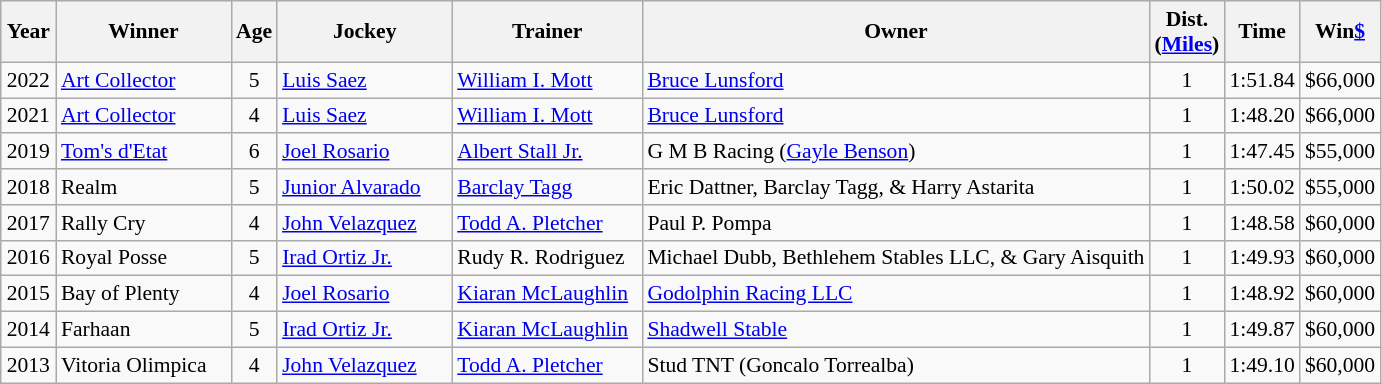<table class="wikitable sortable" style="font-size:90%">
<tr>
<th style="width:30px">Year<br></th>
<th style="width:110px">Winner<br></th>
<th style="width:20px">Age<br></th>
<th style="width:110px">Jockey<br></th>
<th style="width:120px">Trainer<br></th>
<th>Owner<br></th>
<th style="width:25px">Dist.<br> <span>(<a href='#'>Miles</a>)</span></th>
<th style="width:25px">Time<br></th>
<th style="width:25px">Win<a href='#'>$</a><br></th>
</tr>
<tr>
<td align=center>2022</td>
<td><a href='#'>Art Collector</a></td>
<td align=center>5</td>
<td><a href='#'>Luis Saez</a></td>
<td><a href='#'>William I. Mott</a></td>
<td><a href='#'>Bruce Lunsford</a></td>
<td align=center>1<span></span></td>
<td>1:51.84</td>
<td>$66,000</td>
</tr>
<tr>
<td align=center>2021</td>
<td><a href='#'>Art Collector</a></td>
<td align=center>4</td>
<td><a href='#'>Luis Saez</a></td>
<td><a href='#'>William I. Mott</a></td>
<td><a href='#'>Bruce Lunsford</a></td>
<td align=center>1<span></span></td>
<td>1:48.20</td>
<td>$66,000</td>
</tr>
<tr>
<td align=center>2019</td>
<td><a href='#'>Tom's d'Etat</a></td>
<td align=center>6</td>
<td><a href='#'>Joel Rosario</a></td>
<td><a href='#'>Albert Stall Jr.</a></td>
<td>G M B Racing (<a href='#'>Gayle Benson</a>)</td>
<td align=center>1<span></span></td>
<td>1:47.45</td>
<td>$55,000</td>
</tr>
<tr>
<td align=center>2018</td>
<td>Realm</td>
<td align=center>5</td>
<td><a href='#'>Junior Alvarado</a></td>
<td><a href='#'>Barclay Tagg</a></td>
<td>Eric Dattner, Barclay Tagg, & Harry Astarita</td>
<td align=center>1<span></span></td>
<td>1:50.02</td>
<td>$55,000</td>
</tr>
<tr>
<td align=center>2017</td>
<td>Rally Cry</td>
<td align=center>4</td>
<td><a href='#'>John Velazquez</a></td>
<td><a href='#'>Todd A. Pletcher</a></td>
<td>Paul P. Pompa</td>
<td align=center>1<span></span></td>
<td>1:48.58</td>
<td>$60,000</td>
</tr>
<tr>
<td align=center>2016</td>
<td>Royal Posse</td>
<td align=center>5</td>
<td><a href='#'>Irad Ortiz Jr.</a></td>
<td>Rudy R. Rodriguez</td>
<td>Michael Dubb, Bethlehem Stables LLC, & Gary Aisquith</td>
<td align=center>1<span></span></td>
<td>1:49.93</td>
<td>$60,000</td>
</tr>
<tr>
<td align=center>2015</td>
<td>Bay of Plenty</td>
<td align=center>4</td>
<td><a href='#'>Joel Rosario</a></td>
<td><a href='#'>Kiaran McLaughlin</a></td>
<td><a href='#'>Godolphin Racing LLC</a></td>
<td align=center>1<span></span></td>
<td>1:48.92</td>
<td>$60,000</td>
</tr>
<tr>
<td align=center>2014</td>
<td>Farhaan</td>
<td align=center>5</td>
<td><a href='#'>Irad Ortiz Jr.</a></td>
<td><a href='#'>Kiaran McLaughlin</a></td>
<td><a href='#'>Shadwell Stable</a></td>
<td align=center>1<span></span></td>
<td>1:49.87</td>
<td>$60,000</td>
</tr>
<tr>
<td align=center>2013</td>
<td>Vitoria Olimpica</td>
<td align=center>4</td>
<td><a href='#'>John Velazquez</a></td>
<td><a href='#'>Todd A. Pletcher</a></td>
<td>Stud TNT (Goncalo Torrealba)</td>
<td align=center>1<span></span></td>
<td>1:49.10</td>
<td>$60,000</td>
</tr>
</table>
